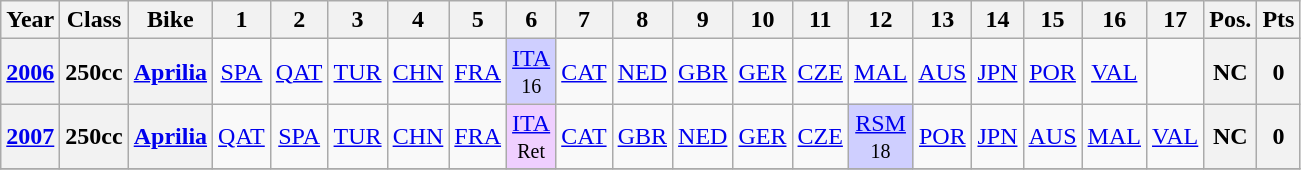<table class="wikitable" style="text-align:center">
<tr>
<th>Year</th>
<th>Class</th>
<th>Bike</th>
<th>1</th>
<th>2</th>
<th>3</th>
<th>4</th>
<th>5</th>
<th>6</th>
<th>7</th>
<th>8</th>
<th>9</th>
<th>10</th>
<th>11</th>
<th>12</th>
<th>13</th>
<th>14</th>
<th>15</th>
<th>16</th>
<th>17</th>
<th>Pos.</th>
<th>Pts</th>
</tr>
<tr>
<th><a href='#'>2006</a></th>
<th>250cc</th>
<th><a href='#'>Aprilia</a></th>
<td><a href='#'>SPA</a></td>
<td><a href='#'>QAT</a></td>
<td><a href='#'>TUR</a></td>
<td><a href='#'>CHN</a></td>
<td><a href='#'>FRA</a></td>
<td style="background:#CFCFFF;"><a href='#'>ITA</a><br><small>16</small></td>
<td><a href='#'>CAT</a></td>
<td><a href='#'>NED</a></td>
<td><a href='#'>GBR</a></td>
<td><a href='#'>GER</a></td>
<td><a href='#'>CZE</a></td>
<td><a href='#'>MAL</a></td>
<td><a href='#'>AUS</a></td>
<td><a href='#'>JPN</a></td>
<td><a href='#'>POR</a></td>
<td><a href='#'>VAL</a></td>
<td></td>
<th>NC</th>
<th>0</th>
</tr>
<tr>
<th><a href='#'>2007</a></th>
<th>250cc</th>
<th><a href='#'>Aprilia</a></th>
<td><a href='#'>QAT</a></td>
<td><a href='#'>SPA</a></td>
<td><a href='#'>TUR</a></td>
<td><a href='#'>CHN</a></td>
<td><a href='#'>FRA</a></td>
<td style="background:#EFCFFF;"><a href='#'>ITA</a><br><small>Ret</small></td>
<td><a href='#'>CAT</a></td>
<td><a href='#'>GBR</a></td>
<td><a href='#'>NED</a></td>
<td><a href='#'>GER</a></td>
<td><a href='#'>CZE</a></td>
<td style="background:#CFCFFF;"><a href='#'>RSM</a><br><small>18</small></td>
<td><a href='#'>POR</a></td>
<td><a href='#'>JPN</a></td>
<td><a href='#'>AUS</a></td>
<td><a href='#'>MAL</a></td>
<td><a href='#'>VAL</a></td>
<th>NC</th>
<th>0</th>
</tr>
<tr>
</tr>
</table>
